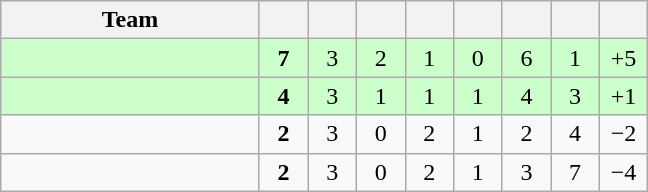<table class="wikitable" style="text-align: center;">
<tr>
<th width="165">Team</th>
<th width="25"></th>
<th width="25"></th>
<th width="25"></th>
<th width="25"></th>
<th width="25"></th>
<th width="25"></th>
<th width="25"></th>
<th width="25"></th>
</tr>
<tr bgcolor=#ccffcc>
<td align="left"></td>
<td><strong>7</strong></td>
<td>3</td>
<td>2</td>
<td>1</td>
<td>0</td>
<td>6</td>
<td>1</td>
<td>+5</td>
</tr>
<tr bgcolor=#ccffcc>
<td align="left"></td>
<td><strong>4</strong></td>
<td>3</td>
<td>1</td>
<td>1</td>
<td>1</td>
<td>4</td>
<td>3</td>
<td>+1</td>
</tr>
<tr>
<td align="left"></td>
<td><strong>2</strong></td>
<td>3</td>
<td>0</td>
<td>2</td>
<td>1</td>
<td>2</td>
<td>4</td>
<td>−2</td>
</tr>
<tr>
<td align="left"></td>
<td><strong>2</strong></td>
<td>3</td>
<td>0</td>
<td>2</td>
<td>1</td>
<td>3</td>
<td>7</td>
<td>−4</td>
</tr>
</table>
